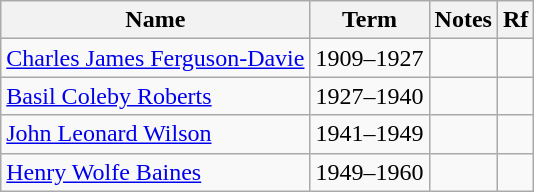<table class="wikitable" border="1">
<tr>
<th>Name</th>
<th>Term</th>
<th>Notes</th>
<th>Rf</th>
</tr>
<tr>
<td><a href='#'>Charles James Ferguson-Davie</a></td>
<td>1909–1927</td>
<td></td>
<td></td>
</tr>
<tr>
<td><a href='#'>Basil Coleby Roberts</a></td>
<td>1927–1940</td>
<td></td>
<td></td>
</tr>
<tr>
<td><a href='#'>John Leonard Wilson</a></td>
<td>1941–1949</td>
<td></td>
<td></td>
</tr>
<tr>
<td><a href='#'>Henry Wolfe Baines</a></td>
<td>1949–1960</td>
<td></td>
<td></td>
</tr>
</table>
